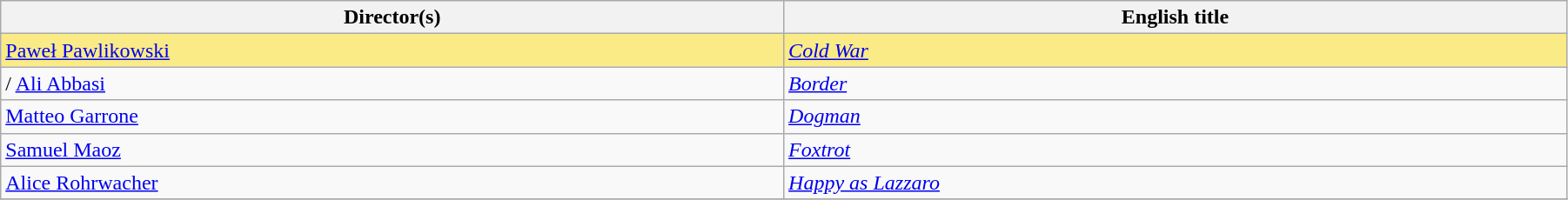<table class="wikitable" width="95%" cellpadding="5">
<tr>
<th width="25%">Director(s)</th>
<th width="25%">English title</th>
</tr>
<tr style="background:#FAEB86">
<td> <a href='#'>Paweł Pawlikowski</a></td>
<td><em><a href='#'>Cold War</a></em></td>
</tr>
<tr>
<td> /  <a href='#'>Ali Abbasi</a></td>
<td><em><a href='#'>Border</a></em></td>
</tr>
<tr>
<td> <a href='#'>Matteo Garrone</a></td>
<td><em><a href='#'>Dogman</a></em></td>
</tr>
<tr>
<td> <a href='#'>Samuel Maoz</a></td>
<td><em><a href='#'>Foxtrot</a></em></td>
</tr>
<tr>
<td> <a href='#'>Alice Rohrwacher</a></td>
<td><em><a href='#'>Happy as Lazzaro</a></em></td>
</tr>
<tr>
</tr>
</table>
